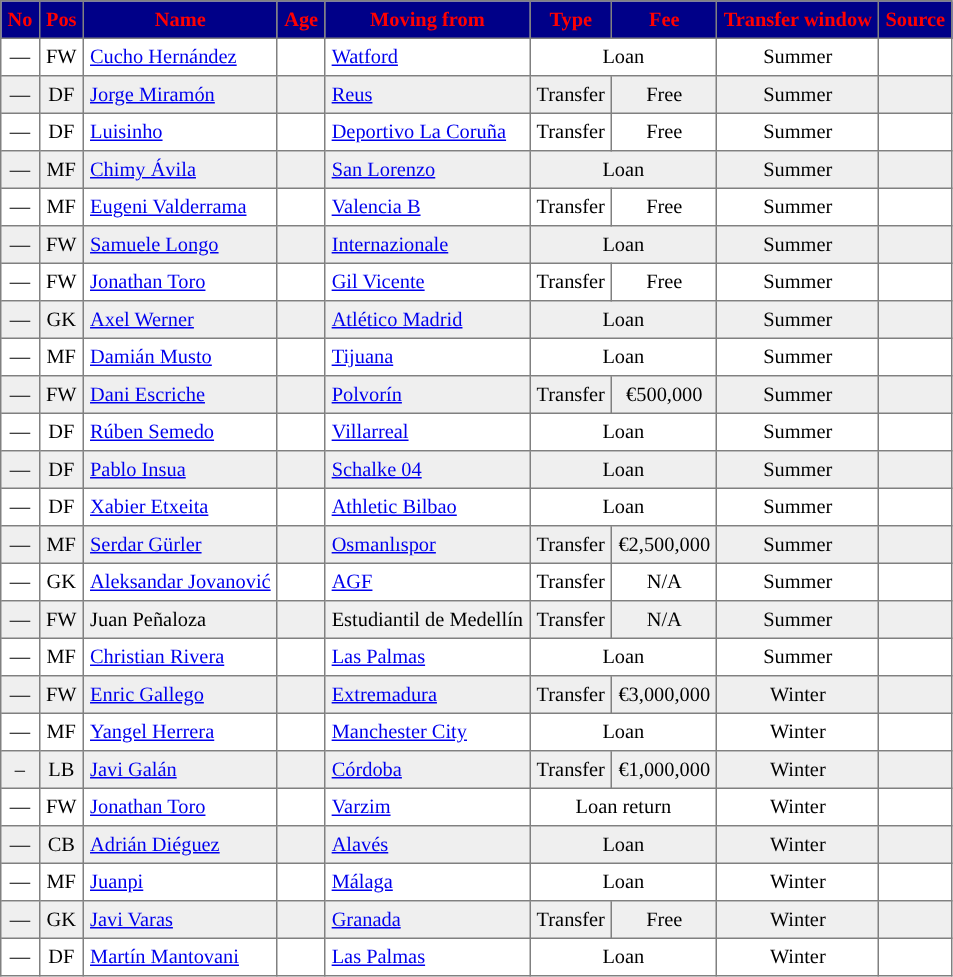<table cellpadding="4" cellspacing="0" border="1" style="text-align: center; font-size: 85%; border: gray solid 1px; border-collapse: collapse;">
<tr style="background:#000088; color:red;">
<th>No</th>
<th>Pos</th>
<th>Name</th>
<th>Age</th>
<th>Moving from</th>
<th>Type</th>
<th>Fee</th>
<th>Transfer window</th>
<th>Source</th>
</tr>
<tr>
<td>—</td>
<td>FW</td>
<td align="left"> <a href='#'>Cucho Hernández</a></td>
<td></td>
<td align="left"> <a href='#'>Watford</a></td>
<td colspan=2>Loan</td>
<td>Summer</td>
<td></td>
</tr>
<tr bgcolor="#EFEFEF">
<td>—</td>
<td>DF</td>
<td align="left"> <a href='#'>Jorge Miramón</a></td>
<td></td>
<td align="left"><a href='#'>Reus</a></td>
<td>Transfer</td>
<td>Free</td>
<td>Summer</td>
<td></td>
</tr>
<tr>
<td>—</td>
<td>DF</td>
<td align="left"> <a href='#'>Luisinho</a></td>
<td></td>
<td align="left"><a href='#'>Deportivo La Coruña</a></td>
<td>Transfer</td>
<td>Free</td>
<td>Summer</td>
<td></td>
</tr>
<tr bgcolor="#EFEFEF">
<td>—</td>
<td>MF</td>
<td align="left"> <a href='#'>Chimy Ávila</a></td>
<td></td>
<td align="left"> <a href='#'>San Lorenzo</a></td>
<td colspan=2>Loan</td>
<td>Summer</td>
<td></td>
</tr>
<tr>
<td>—</td>
<td>MF</td>
<td align="left"> <a href='#'>Eugeni Valderrama</a></td>
<td></td>
<td align="left"><a href='#'>Valencia B</a></td>
<td>Transfer</td>
<td>Free</td>
<td>Summer</td>
<td></td>
</tr>
<tr bgcolor="#EFEFEF">
<td>—</td>
<td>FW</td>
<td align="left"> <a href='#'>Samuele Longo</a></td>
<td></td>
<td align="left"> <a href='#'>Internazionale</a></td>
<td colspan=2>Loan</td>
<td>Summer</td>
<td></td>
</tr>
<tr>
<td>—</td>
<td>FW</td>
<td align="left"> <a href='#'>Jonathan Toro</a></td>
<td></td>
<td align="left"> <a href='#'>Gil Vicente</a></td>
<td>Transfer</td>
<td>Free</td>
<td>Summer</td>
<td></td>
</tr>
<tr bgcolor="#EFEFEF">
<td —>—</td>
<td>GK</td>
<td align="left"> <a href='#'>Axel Werner</a></td>
<td></td>
<td align="left"><a href='#'>Atlético Madrid</a></td>
<td colspan=2>Loan</td>
<td>Summer</td>
<td></td>
</tr>
<tr>
<td>—</td>
<td>MF</td>
<td align="left"> <a href='#'>Damián Musto</a></td>
<td></td>
<td align="left"> <a href='#'>Tijuana</a></td>
<td colspan=2>Loan</td>
<td>Summer</td>
<td></td>
</tr>
<tr bgcolor="#EFEFEF">
<td>—</td>
<td>FW</td>
<td align="left"> <a href='#'>Dani Escriche</a></td>
<td></td>
<td align="left"><a href='#'>Polvorín</a></td>
<td>Transfer</td>
<td>€500,000</td>
<td>Summer</td>
<td></td>
</tr>
<tr>
<td>—</td>
<td>DF</td>
<td align="left"> <a href='#'>Rúben Semedo</a></td>
<td></td>
<td align="left"><a href='#'>Villarreal</a></td>
<td colspan=2>Loan</td>
<td>Summer</td>
<td></td>
</tr>
<tr bgcolor="#EFEFEF">
<td>—</td>
<td>DF</td>
<td align="left"> <a href='#'>Pablo Insua</a></td>
<td></td>
<td align="left"> <a href='#'>Schalke 04</a></td>
<td colspan=2>Loan</td>
<td>Summer</td>
<td></td>
</tr>
<tr>
<td>—</td>
<td>DF</td>
<td align="left"> <a href='#'>Xabier Etxeita</a></td>
<td></td>
<td align="left"><a href='#'>Athletic Bilbao</a></td>
<td colspan=2>Loan</td>
<td>Summer</td>
<td></td>
</tr>
<tr bgcolor="#EFEFEF">
<td>—</td>
<td>MF</td>
<td align="left"> <a href='#'>Serdar Gürler</a></td>
<td></td>
<td align="left"> <a href='#'>Osmanlıspor</a></td>
<td>Transfer</td>
<td>€2,500,000</td>
<td>Summer</td>
<td></td>
</tr>
<tr>
<td>—</td>
<td>GK</td>
<td align="left"> <a href='#'>Aleksandar Jovanović</a></td>
<td></td>
<td align="left"> <a href='#'>AGF</a></td>
<td>Transfer</td>
<td>N/A</td>
<td>Summer</td>
<td></td>
</tr>
<tr bgcolor="#EFEFEF">
<td>—</td>
<td>FW</td>
<td align="left"> Juan Peñaloza</td>
<td></td>
<td align="left"> Estudiantil de Medellín</td>
<td>Transfer</td>
<td>N/A</td>
<td>Summer</td>
<td></td>
</tr>
<tr>
<td>—</td>
<td>MF</td>
<td align="left"> <a href='#'>Christian Rivera</a></td>
<td></td>
<td align="left"><a href='#'>Las Palmas</a></td>
<td colspan=2>Loan</td>
<td>Summer</td>
<td></td>
</tr>
<tr bgcolor="#EFEFEF">
<td>—</td>
<td>FW</td>
<td align="left"> <a href='#'>Enric Gallego</a></td>
<td></td>
<td align="left"><a href='#'>Extremadura</a></td>
<td>Transfer</td>
<td>€3,000,000</td>
<td>Winter</td>
<td></td>
</tr>
<tr>
<td>—</td>
<td>MF</td>
<td align="left"> <a href='#'>Yangel Herrera</a></td>
<td></td>
<td align="left"> <a href='#'>Manchester City</a></td>
<td colspan=2>Loan</td>
<td>Winter</td>
<td></td>
</tr>
<tr bgcolor="#EFEFEF">
<td>–</td>
<td>LB</td>
<td align="left"> <a href='#'>Javi Galán</a></td>
<td></td>
<td align="left"><a href='#'>Córdoba</a></td>
<td>Transfer</td>
<td>€1,000,000</td>
<td>Winter</td>
<td></td>
</tr>
<tr>
<td>—</td>
<td>FW</td>
<td align="left"> <a href='#'>Jonathan Toro</a></td>
<td></td>
<td align="left"> <a href='#'>Varzim</a></td>
<td colspan=2>Loan return</td>
<td>Winter</td>
<td></td>
</tr>
<tr bgcolor="#EFEFEF">
<td>—</td>
<td>CB</td>
<td align="left"> <a href='#'>Adrián Diéguez</a></td>
<td></td>
<td align="left"><a href='#'>Alavés</a></td>
<td colspan=2>Loan</td>
<td>Winter</td>
<td></td>
</tr>
<tr>
<td>—</td>
<td>MF</td>
<td align="left"> <a href='#'>Juanpi</a></td>
<td></td>
<td align="left"><a href='#'>Málaga</a></td>
<td colspan=2>Loan</td>
<td>Winter</td>
<td></td>
</tr>
<tr bgcolor="#EFEFEF">
<td>—</td>
<td>GK</td>
<td align="left"> <a href='#'>Javi Varas</a></td>
<td></td>
<td align="left"><a href='#'>Granada</a></td>
<td>Transfer</td>
<td>Free</td>
<td>Winter</td>
<td></td>
</tr>
<tr>
<td>—</td>
<td>DF</td>
<td align="left"> <a href='#'>Martín Mantovani</a></td>
<td></td>
<td align="left"><a href='#'>Las Palmas</a></td>
<td colspan=2>Loan</td>
<td>Winter</td>
<td></td>
</tr>
</table>
